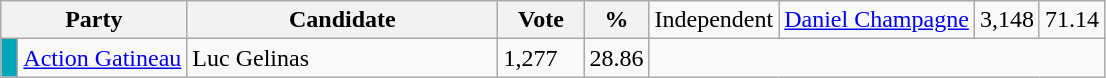<table class="wikitable">
<tr>
<th bgcolor="#DDDDFF" width="100px" colspan="2">Party</th>
<th bgcolor="#DDDDFF" width="200px">Candidate</th>
<th bgcolor="#DDDDFF" width="50px">Vote</th>
<th bgcolor="#DDDDFF" width="30px">%<br></th>
<td>Independent</td>
<td><a href='#'>Daniel Champagne</a></td>
<td>3,148</td>
<td>71.14</td>
</tr>
<tr>
<td bgcolor=#00a7ba> </td>
<td><a href='#'>Action Gatineau</a></td>
<td>Luc Gelinas</td>
<td>1,277</td>
<td>28.86</td>
</tr>
</table>
